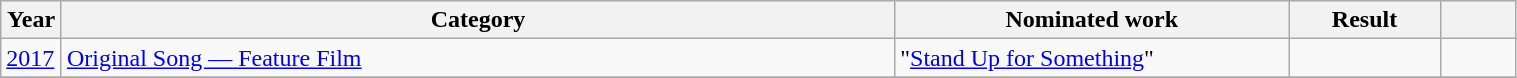<table class="wikitable" style="width:80%;">
<tr>
<th style="width:4%;">Year</th>
<th style="width:55%;">Category</th>
<th style="width:26%;">Nominated work</th>
<th style="width:10%;">Result</th>
<th width=5%></th>
</tr>
<tr>
<td><a href='#'>2017</a></td>
<td><a href='#'>Original Song — Feature Film</a></td>
<td>"<a href='#'>Stand Up for Something</a>"</td>
<td></td>
<td style="text-align:center;"></td>
</tr>
<tr>
</tr>
</table>
